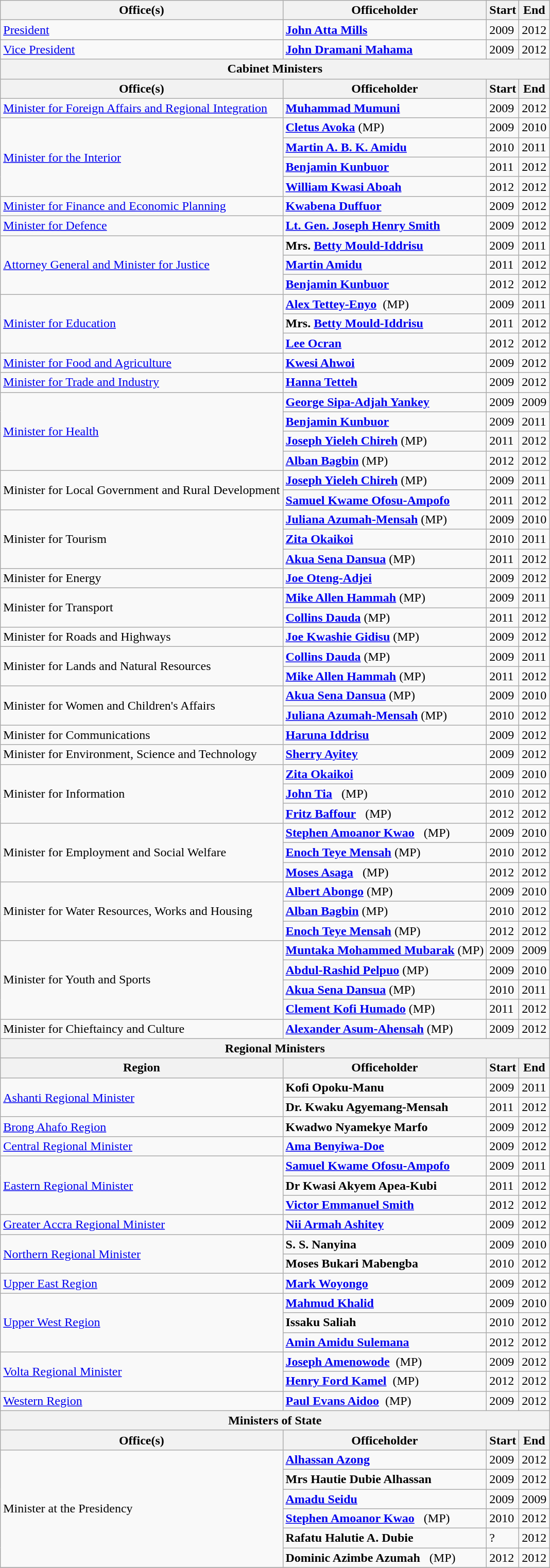<table class="wikitable">
<tr>
<th>Office(s)</th>
<th>Officeholder</th>
<th>Start</th>
<th>End</th>
</tr>
<tr>
<td><a href='#'>President</a></td>
<td><strong><a href='#'>John Atta Mills</a></strong></td>
<td>2009</td>
<td>2012</td>
</tr>
<tr>
<td><a href='#'>Vice President</a></td>
<td><strong><a href='#'>John Dramani Mahama</a></strong></td>
<td>2009</td>
<td>2012</td>
</tr>
<tr>
<th colspan=4 bgcolor=ccccff>Cabinet Ministers</th>
</tr>
<tr>
<th>Office(s)</th>
<th>Officeholder</th>
<th>Start</th>
<th>End</th>
</tr>
<tr>
<td><a href='#'>Minister for Foreign Affairs and Regional Integration</a></td>
<td><strong><a href='#'>Muhammad Mumuni</a></strong></td>
<td>2009</td>
<td>2012</td>
</tr>
<tr>
<td rowspan=4><a href='#'>Minister for the Interior</a></td>
<td><strong><a href='#'>Cletus Avoka</a></strong> (MP)</td>
<td>2009</td>
<td>2010</td>
</tr>
<tr>
<td><strong><a href='#'>Martin A. B. K. Amidu</a></strong></td>
<td>2010</td>
<td>2011</td>
</tr>
<tr>
<td><strong><a href='#'>Benjamin Kunbuor</a></strong></td>
<td>2011</td>
<td>2012</td>
</tr>
<tr>
<td><strong><a href='#'>William Kwasi Aboah</a></strong></td>
<td>2012</td>
<td>2012</td>
</tr>
<tr>
<td><a href='#'>Minister for Finance and Economic Planning</a></td>
<td><strong><a href='#'>Kwabena Duffuor</a></strong></td>
<td>2009</td>
<td>2012</td>
</tr>
<tr>
<td><a href='#'>Minister for Defence</a></td>
<td><strong><a href='#'>Lt. Gen. Joseph Henry Smith</a></strong></td>
<td>2009</td>
<td>2012</td>
</tr>
<tr>
<td rowspan=3><a href='#'>Attorney General and Minister for Justice</a></td>
<td><strong> Mrs. <a href='#'>Betty Mould-Iddrisu</a></strong></td>
<td>2009</td>
<td>2011</td>
</tr>
<tr>
<td><strong><a href='#'>Martin Amidu</a></strong></td>
<td>2011</td>
<td>2012</td>
</tr>
<tr>
<td><strong><a href='#'>Benjamin Kunbuor</a></strong></td>
<td>2012 </td>
<td>2012</td>
</tr>
<tr>
<td rowspan=3><a href='#'>Minister for Education</a></td>
<td><strong><a href='#'>Alex Tettey-Enyo</a></strong>  (MP)</td>
<td>2009</td>
<td>2011</td>
</tr>
<tr>
<td><strong> Mrs. <a href='#'>Betty Mould-Iddrisu</a></strong></td>
<td>2011</td>
<td>2012</td>
</tr>
<tr>
<td><strong><a href='#'>Lee Ocran</a></strong></td>
<td>2012</td>
<td>2012</td>
</tr>
<tr>
<td><a href='#'>Minister for Food and Agriculture</a></td>
<td><strong><a href='#'>Kwesi Ahwoi</a></strong></td>
<td>2009</td>
<td>2012</td>
</tr>
<tr>
<td><a href='#'>Minister for Trade and Industry</a></td>
<td><strong><a href='#'>Hanna Tetteh</a></strong></td>
<td>2009</td>
<td>2012</td>
</tr>
<tr>
<td rowspan=4><a href='#'>Minister for Health</a></td>
<td><strong><a href='#'>George Sipa-Adjah Yankey</a></strong></td>
<td>2009</td>
<td>2009</td>
</tr>
<tr>
<td><strong><a href='#'>Benjamin Kunbuor</a></strong></td>
<td>2009</td>
<td>2011</td>
</tr>
<tr>
<td><strong><a href='#'>Joseph Yieleh Chireh</a></strong> (MP)</td>
<td>2011</td>
<td>2012</td>
</tr>
<tr>
<td><strong><a href='#'>Alban Bagbin</a></strong> (MP)</td>
<td>2012</td>
<td>2012</td>
</tr>
<tr>
<td rowspan=2>Minister for Local Government and Rural Development</td>
<td><strong><a href='#'>Joseph Yieleh Chireh</a></strong> (MP)</td>
<td>2009</td>
<td>2011</td>
</tr>
<tr>
<td><strong><a href='#'>Samuel Kwame Ofosu-Ampofo</a></strong></td>
<td>2011</td>
<td>2012</td>
</tr>
<tr>
<td rowspan=3>Minister for Tourism</td>
<td><strong><a href='#'>Juliana Azumah-Mensah</a></strong> (MP)</td>
<td>2009</td>
<td>2010</td>
</tr>
<tr>
<td><strong><a href='#'>Zita Okaikoi</a></strong></td>
<td>2010</td>
<td>2011</td>
</tr>
<tr>
<td><strong><a href='#'>Akua Sena Dansua</a></strong> (MP)</td>
<td>2011</td>
<td>2012</td>
</tr>
<tr>
<td>Minister for Energy</td>
<td><strong><a href='#'>Joe Oteng-Adjei</a></strong></td>
<td>2009</td>
<td>2012</td>
</tr>
<tr>
<td rowspan=2>Minister for Transport</td>
<td><strong><a href='#'>Mike Allen Hammah</a></strong> (MP)</td>
<td>2009</td>
<td>2011</td>
</tr>
<tr>
<td><strong><a href='#'>Collins Dauda</a></strong> (MP)</td>
<td>2011</td>
<td>2012</td>
</tr>
<tr>
<td>Minister for Roads and Highways</td>
<td><strong><a href='#'>Joe Kwashie Gidisu</a></strong> (MP)</td>
<td>2009</td>
<td>2012</td>
</tr>
<tr>
<td rowspan=2>Minister for Lands and Natural Resources</td>
<td><strong><a href='#'>Collins Dauda</a></strong> (MP)</td>
<td>2009</td>
<td>2011</td>
</tr>
<tr>
<td><strong><a href='#'>Mike Allen Hammah</a></strong> (MP)</td>
<td>2011</td>
<td>2012</td>
</tr>
<tr>
<td rowspan=2>Minister for Women and Children's Affairs</td>
<td><strong><a href='#'>Akua Sena Dansua</a></strong> (MP)</td>
<td>2009</td>
<td>2010</td>
</tr>
<tr>
<td><strong><a href='#'>Juliana Azumah-Mensah</a></strong> (MP)</td>
<td>2010</td>
<td>2012</td>
</tr>
<tr>
<td>Minister for Communications</td>
<td><strong><a href='#'>Haruna Iddrisu</a></strong></td>
<td>2009</td>
<td>2012</td>
</tr>
<tr>
<td>Minister for Environment, Science and Technology</td>
<td><strong><a href='#'>Sherry Ayitey</a></strong></td>
<td>2009</td>
<td>2012</td>
</tr>
<tr>
<td rowspan=3>Minister for Information</td>
<td><strong><a href='#'>Zita Okaikoi</a></strong></td>
<td>2009</td>
<td>2010</td>
</tr>
<tr>
<td><strong><a href='#'>John Tia</a></strong>   (MP)</td>
<td>2010</td>
<td>2012</td>
</tr>
<tr>
<td><strong><a href='#'>Fritz Baffour</a></strong>   (MP)</td>
<td>2012</td>
<td>2012</td>
</tr>
<tr>
<td rowspan=3>Minister for Employment and Social Welfare</td>
<td><strong><a href='#'>Stephen Amoanor Kwao</a></strong>   (MP)</td>
<td>2009</td>
<td>2010</td>
</tr>
<tr>
<td><strong><a href='#'>Enoch Teye Mensah</a></strong> (MP)</td>
<td>2010</td>
<td>2012</td>
</tr>
<tr>
<td><strong><a href='#'>Moses Asaga</a></strong>   (MP)</td>
<td>2012</td>
<td>2012</td>
</tr>
<tr>
<td rowspan=3>Minister for Water Resources, Works and Housing</td>
<td><strong><a href='#'>Albert Abongo</a></strong> (MP)</td>
<td>2009</td>
<td>2010</td>
</tr>
<tr>
<td><strong><a href='#'>Alban Bagbin</a></strong> (MP)</td>
<td>2010</td>
<td>2012</td>
</tr>
<tr>
<td><strong><a href='#'>Enoch Teye Mensah</a></strong> (MP)</td>
<td>2012</td>
<td>2012</td>
</tr>
<tr>
<td rowspan=4>Minister for Youth and Sports</td>
<td><strong><a href='#'>Muntaka Mohammed Mubarak</a></strong> (MP)</td>
<td>2009</td>
<td>2009</td>
</tr>
<tr>
<td><strong><a href='#'>Abdul-Rashid Pelpuo</a></strong> (MP)</td>
<td>2009</td>
<td>2010</td>
</tr>
<tr>
<td><strong><a href='#'>Akua Sena Dansua</a></strong> (MP)</td>
<td>2010</td>
<td>2011</td>
</tr>
<tr>
<td><strong><a href='#'>Clement Kofi Humado</a></strong> (MP)</td>
<td>2011</td>
<td>2012</td>
</tr>
<tr>
<td>Minister for Chieftaincy and Culture</td>
<td><strong><a href='#'>Alexander Asum-Ahensah</a></strong> (MP)</td>
<td>2009</td>
<td>2012</td>
</tr>
<tr>
<th colspan=4 bgcolor=ccccff>Regional Ministers</th>
</tr>
<tr>
<th>Region</th>
<th>Officeholder</th>
<th>Start</th>
<th>End</th>
</tr>
<tr>
<td rowspan=2><a href='#'>Ashanti Regional Minister</a></td>
<td><strong>Kofi Opoku-Manu</strong></td>
<td>2009</td>
<td>2011</td>
</tr>
<tr>
<td><strong>Dr. Kwaku Agyemang-Mensah</strong></td>
<td>2011</td>
<td>2012</td>
</tr>
<tr>
<td><a href='#'>Brong Ahafo Region</a></td>
<td><strong>Kwadwo Nyamekye Marfo</strong></td>
<td>2009</td>
<td>2012</td>
</tr>
<tr>
<td><a href='#'>Central Regional Minister</a></td>
<td><strong><a href='#'>Ama Benyiwa-Doe</a></strong></td>
<td>2009</td>
<td>2012</td>
</tr>
<tr>
<td rowspan=3><a href='#'>Eastern Regional Minister</a></td>
<td><strong><a href='#'>Samuel Kwame Ofosu-Ampofo</a></strong></td>
<td>2009</td>
<td>2011</td>
</tr>
<tr>
<td><strong>Dr Kwasi Akyem Apea-Kubi</strong></td>
<td>2011</td>
<td>2012</td>
</tr>
<tr>
<td><strong><a href='#'>Victor Emmanuel Smith</a></strong></td>
<td>2012</td>
<td>2012</td>
</tr>
<tr>
<td><a href='#'>Greater Accra Regional Minister</a></td>
<td><strong><a href='#'>Nii Armah Ashitey</a></strong></td>
<td>2009</td>
<td>2012</td>
</tr>
<tr>
<td rowspan=2><a href='#'>Northern Regional Minister</a></td>
<td><strong>S. S. Nanyina</strong></td>
<td>2009</td>
<td>2010</td>
</tr>
<tr>
<td><strong>Moses Bukari  Mabengba</strong></td>
<td>2010</td>
<td>2012</td>
</tr>
<tr>
<td><a href='#'>Upper East Region</a></td>
<td><strong><a href='#'>Mark Woyongo</a></strong></td>
<td>2009</td>
<td>2012</td>
</tr>
<tr>
<td rowspan=3><a href='#'>Upper West Region</a></td>
<td><strong><a href='#'>Mahmud Khalid</a></strong></td>
<td>2009</td>
<td>2010</td>
</tr>
<tr>
<td><strong>Issaku Saliah</strong></td>
<td>2010</td>
<td>2012</td>
</tr>
<tr>
<td><strong><a href='#'>Amin Amidu Sulemana</a></strong></td>
<td>2012</td>
<td>2012</td>
</tr>
<tr>
<td rowspan=2><a href='#'>Volta Regional Minister</a></td>
<td><strong><a href='#'>Joseph Amenowode</a></strong>  (MP)</td>
<td>2009</td>
<td>2012</td>
</tr>
<tr>
<td><strong><a href='#'>Henry Ford Kamel</a></strong>  (MP)</td>
<td>2012</td>
<td>2012</td>
</tr>
<tr>
<td><a href='#'>Western Region</a></td>
<td><strong><a href='#'>Paul Evans Aidoo</a></strong>  (MP)</td>
<td>2009</td>
<td>2012</td>
</tr>
<tr>
<th colspan=4 bgcolor=ccccff>Ministers of State</th>
</tr>
<tr>
<th>Office(s)</th>
<th>Officeholder</th>
<th>Start</th>
<th>End</th>
</tr>
<tr>
<td rowspan=6>Minister at the Presidency</td>
<td><strong><a href='#'>Alhassan Azong</a></strong></td>
<td>2009</td>
<td>2012</td>
</tr>
<tr>
<td><strong>Mrs Hautie Dubie Alhassan</strong></td>
<td>2009</td>
<td>2012</td>
</tr>
<tr>
<td><strong><a href='#'>Amadu Seidu</a></strong></td>
<td>2009</td>
<td>2009</td>
</tr>
<tr>
<td><strong><a href='#'>Stephen Amoanor Kwao</a></strong>   (MP)</td>
<td>2010</td>
<td>2012</td>
</tr>
<tr>
<td><strong>Rafatu Halutie A. Dubie</strong></td>
<td>?</td>
<td>2012</td>
</tr>
<tr>
<td><strong>Dominic Azimbe Azumah</strong>   (MP)</td>
<td>2012</td>
<td>2012</td>
</tr>
<tr>
</tr>
</table>
